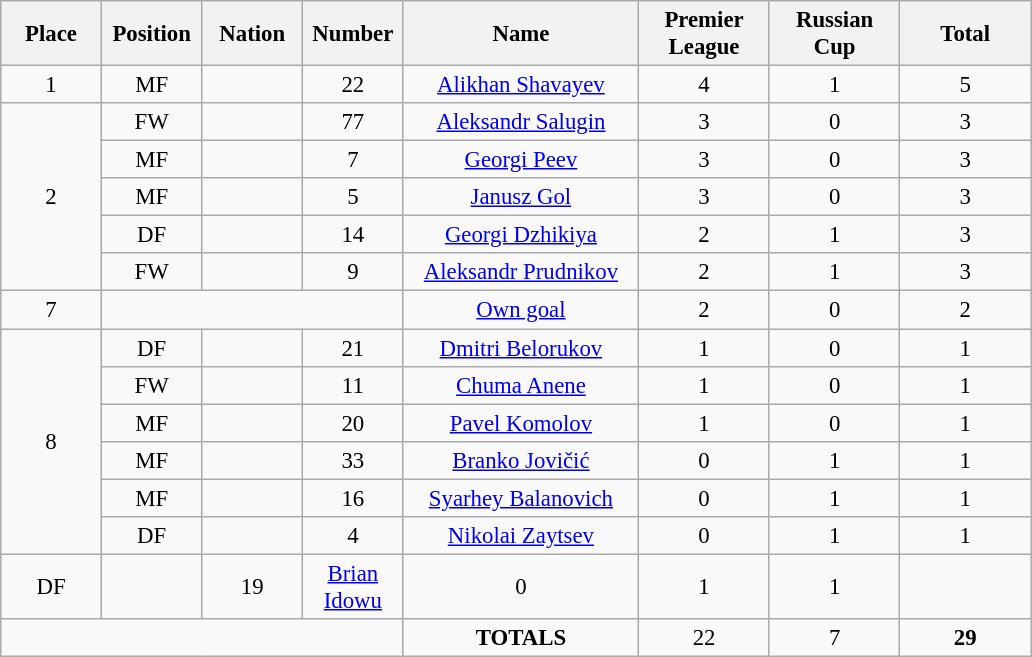<table class="wikitable" style="font-size: 95%; text-align: center;">
<tr>
<th width=60>Place</th>
<th width=60>Position</th>
<th width=60>Nation</th>
<th width=60>Number</th>
<th width=150>Name</th>
<th width=80>Premier League</th>
<th width=80>Russian Cup</th>
<th width=80><strong>Total</strong></th>
</tr>
<tr>
<td>1</td>
<td>MF</td>
<td></td>
<td>22</td>
<td><a href='#'>Alikhan Shavayev</a></td>
<td>4</td>
<td>1</td>
<td>5</td>
</tr>
<tr>
<td rowspan="5">2</td>
<td>FW</td>
<td></td>
<td>77</td>
<td><a href='#'>Aleksandr Salugin</a></td>
<td>3</td>
<td>0</td>
<td>3</td>
</tr>
<tr>
<td>MF</td>
<td></td>
<td>7</td>
<td><a href='#'>Georgi Peev</a></td>
<td>3</td>
<td>0</td>
<td>3</td>
</tr>
<tr>
<td>MF</td>
<td></td>
<td>5</td>
<td><a href='#'>Janusz Gol</a></td>
<td>3</td>
<td>0</td>
<td>3</td>
</tr>
<tr>
<td>DF</td>
<td></td>
<td>14</td>
<td><a href='#'>Georgi Dzhikiya</a></td>
<td>2</td>
<td>1</td>
<td>3</td>
</tr>
<tr>
<td>FW</td>
<td></td>
<td>9</td>
<td><a href='#'>Aleksandr Prudnikov</a></td>
<td>2</td>
<td>1</td>
<td>3</td>
</tr>
<tr>
<td>7</td>
<td colspan="3"></td>
<td><a href='#'>Own goal</a></td>
<td>2</td>
<td>0</td>
<td>2</td>
</tr>
<tr>
<td rowspan="6">8</td>
<td>DF</td>
<td></td>
<td>21</td>
<td><a href='#'>Dmitri Belorukov</a></td>
<td>1</td>
<td>0</td>
<td>1</td>
</tr>
<tr>
<td>FW</td>
<td></td>
<td>11</td>
<td><a href='#'>Chuma Anene</a></td>
<td>1</td>
<td>0</td>
<td>1</td>
</tr>
<tr>
<td>MF</td>
<td></td>
<td>20</td>
<td><a href='#'>Pavel Komolov</a></td>
<td>1</td>
<td>0</td>
<td>1</td>
</tr>
<tr>
<td>MF</td>
<td></td>
<td>33</td>
<td><a href='#'>Branko Jovičić</a></td>
<td>0</td>
<td>1</td>
<td>1</td>
</tr>
<tr>
<td>MF</td>
<td></td>
<td>16</td>
<td><a href='#'>Syarhey Balanovich</a></td>
<td>0</td>
<td>1</td>
<td>1</td>
</tr>
<tr>
<td>DF</td>
<td></td>
<td>4</td>
<td><a href='#'>Nikolai Zaytsev</a></td>
<td>0</td>
<td>1</td>
<td>1</td>
</tr>
<tr>
<td>DF</td>
<td></td>
<td>19</td>
<td><a href='#'>Brian Idowu</a></td>
<td>0</td>
<td>1</td>
<td>1</td>
</tr>
<tr>
<td colspan="4"></td>
<td><strong>TOTALS</strong></td>
<td>22</td>
<td>7</td>
<td><strong>29</strong></td>
</tr>
</table>
